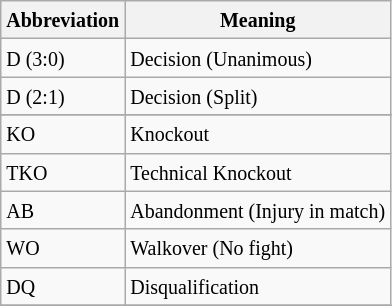<table class="wikitable">
<tr>
<th><small>Abbreviation</small></th>
<th><small>Meaning</small></th>
</tr>
<tr>
<td><small>D (3:0)</small></td>
<td><small>Decision (Unanimous)</small></td>
</tr>
<tr>
<td><small>D (2:1)</small></td>
<td><small>Decision (Split)</small></td>
</tr>
<tr>
</tr>
<tr>
<td><small>KO</small></td>
<td><small>Knockout</small></td>
</tr>
<tr>
<td><small>TKO</small></td>
<td><small>Technical Knockout</small></td>
</tr>
<tr>
<td><small>AB</small></td>
<td><small>Abandonment (Injury in match)</small></td>
</tr>
<tr>
<td><small>WO</small></td>
<td><small>Walkover (No fight)</small></td>
</tr>
<tr>
<td><small>DQ</small></td>
<td><small>Disqualification</small></td>
</tr>
<tr>
</tr>
</table>
